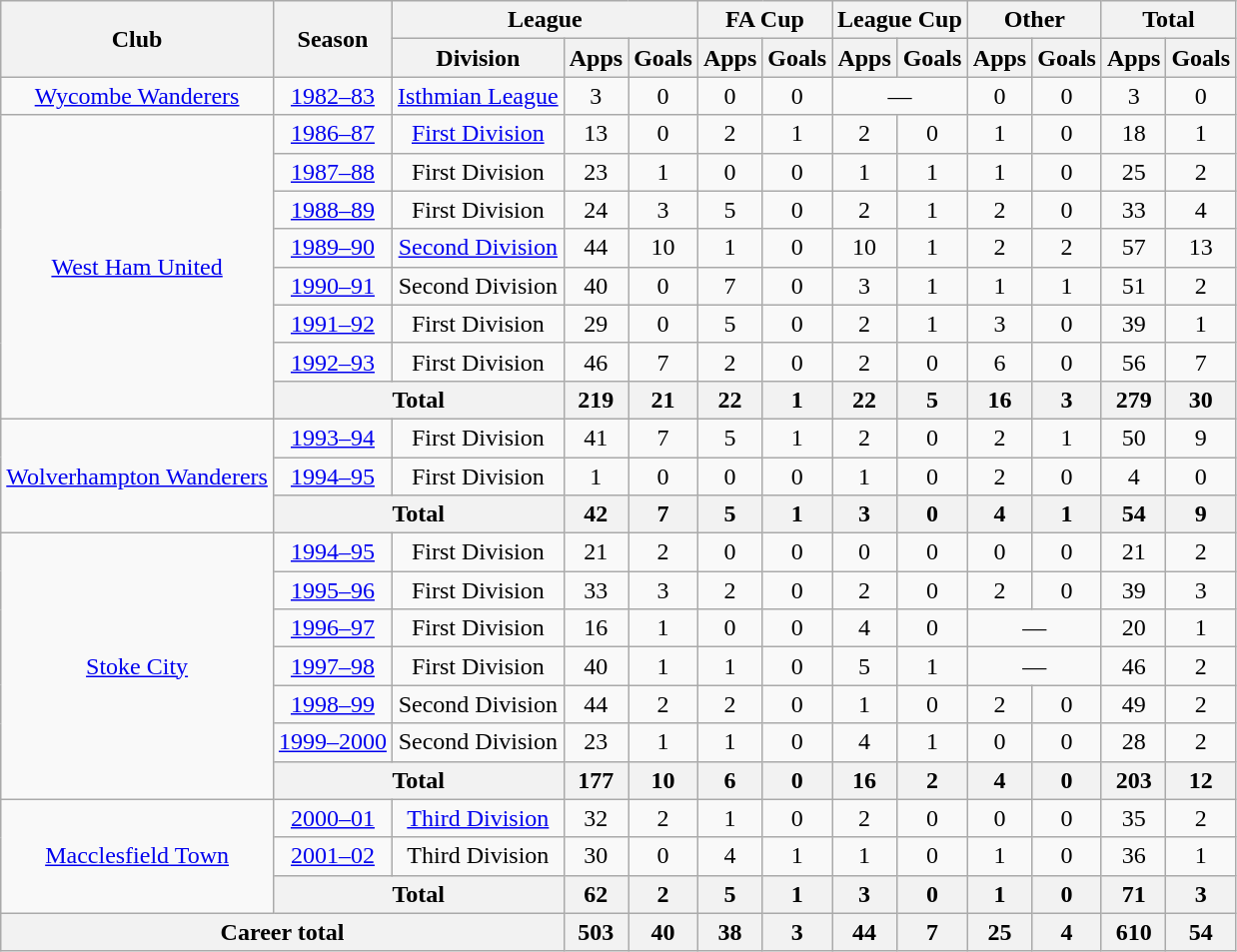<table class="wikitable" style="text-align:center">
<tr>
<th rowspan="2">Club</th>
<th rowspan="2">Season</th>
<th colspan="3">League</th>
<th colspan="2">FA Cup</th>
<th colspan="2">League Cup</th>
<th colspan="2">Other</th>
<th colspan="2">Total</th>
</tr>
<tr>
<th>Division</th>
<th>Apps</th>
<th>Goals</th>
<th>Apps</th>
<th>Goals</th>
<th>Apps</th>
<th>Goals</th>
<th>Apps</th>
<th>Goals</th>
<th>Apps</th>
<th>Goals</th>
</tr>
<tr>
<td><a href='#'>Wycombe Wanderers</a></td>
<td><a href='#'>1982–83</a></td>
<td><a href='#'>Isthmian League</a></td>
<td>3</td>
<td>0</td>
<td>0</td>
<td>0</td>
<td colspan=2>—</td>
<td>0</td>
<td>0</td>
<td>3</td>
<td>0</td>
</tr>
<tr>
<td rowspan="8"><a href='#'>West Ham United</a></td>
<td><a href='#'>1986–87</a></td>
<td><a href='#'>First Division</a></td>
<td>13</td>
<td>0</td>
<td>2</td>
<td>1</td>
<td>2</td>
<td>0</td>
<td>1</td>
<td>0</td>
<td>18</td>
<td>1</td>
</tr>
<tr>
<td><a href='#'>1987–88</a></td>
<td>First Division</td>
<td>23</td>
<td>1</td>
<td>0</td>
<td>0</td>
<td>1</td>
<td>1</td>
<td>1</td>
<td>0</td>
<td>25</td>
<td>2</td>
</tr>
<tr>
<td><a href='#'>1988–89</a></td>
<td>First Division</td>
<td>24</td>
<td>3</td>
<td>5</td>
<td>0</td>
<td>2</td>
<td>1</td>
<td>2</td>
<td>0</td>
<td>33</td>
<td>4</td>
</tr>
<tr>
<td><a href='#'>1989–90</a></td>
<td><a href='#'>Second Division</a></td>
<td>44</td>
<td>10</td>
<td>1</td>
<td>0</td>
<td>10</td>
<td>1</td>
<td>2</td>
<td>2</td>
<td>57</td>
<td>13</td>
</tr>
<tr>
<td><a href='#'>1990–91</a></td>
<td>Second Division</td>
<td>40</td>
<td>0</td>
<td>7</td>
<td>0</td>
<td>3</td>
<td>1</td>
<td>1</td>
<td>1</td>
<td>51</td>
<td>2</td>
</tr>
<tr>
<td><a href='#'>1991–92</a></td>
<td>First Division</td>
<td>29</td>
<td>0</td>
<td>5</td>
<td>0</td>
<td>2</td>
<td>1</td>
<td>3</td>
<td>0</td>
<td>39</td>
<td>1</td>
</tr>
<tr>
<td><a href='#'>1992–93</a></td>
<td>First Division</td>
<td>46</td>
<td>7</td>
<td>2</td>
<td>0</td>
<td>2</td>
<td>0</td>
<td>6</td>
<td>0</td>
<td>56</td>
<td>7</td>
</tr>
<tr>
<th colspan="2">Total</th>
<th>219</th>
<th>21</th>
<th>22</th>
<th>1</th>
<th>22</th>
<th>5</th>
<th>16</th>
<th>3</th>
<th>279</th>
<th>30</th>
</tr>
<tr>
<td rowspan="3"><a href='#'>Wolverhampton Wanderers</a></td>
<td><a href='#'>1993–94</a></td>
<td>First Division</td>
<td>41</td>
<td>7</td>
<td>5</td>
<td>1</td>
<td>2</td>
<td>0</td>
<td>2</td>
<td>1</td>
<td>50</td>
<td>9</td>
</tr>
<tr>
<td><a href='#'>1994–95</a></td>
<td>First Division</td>
<td>1</td>
<td>0</td>
<td>0</td>
<td>0</td>
<td>1</td>
<td>0</td>
<td>2</td>
<td>0</td>
<td>4</td>
<td>0</td>
</tr>
<tr>
<th colspan="2">Total</th>
<th>42</th>
<th>7</th>
<th>5</th>
<th>1</th>
<th>3</th>
<th>0</th>
<th>4</th>
<th>1</th>
<th>54</th>
<th>9</th>
</tr>
<tr>
<td rowspan="7"><a href='#'>Stoke City</a></td>
<td><a href='#'>1994–95</a></td>
<td>First Division</td>
<td>21</td>
<td>2</td>
<td>0</td>
<td>0</td>
<td>0</td>
<td>0</td>
<td>0</td>
<td>0</td>
<td>21</td>
<td>2</td>
</tr>
<tr>
<td><a href='#'>1995–96</a></td>
<td>First Division</td>
<td>33</td>
<td>3</td>
<td>2</td>
<td>0</td>
<td>2</td>
<td>0</td>
<td>2</td>
<td>0</td>
<td>39</td>
<td>3</td>
</tr>
<tr>
<td><a href='#'>1996–97</a></td>
<td>First Division</td>
<td>16</td>
<td>1</td>
<td>0</td>
<td>0</td>
<td>4</td>
<td>0</td>
<td colspan=2>—</td>
<td>20</td>
<td>1</td>
</tr>
<tr>
<td><a href='#'>1997–98</a></td>
<td>First Division</td>
<td>40</td>
<td>1</td>
<td>1</td>
<td>0</td>
<td>5</td>
<td>1</td>
<td colspan=2>—</td>
<td>46</td>
<td>2</td>
</tr>
<tr>
<td><a href='#'>1998–99</a></td>
<td>Second Division</td>
<td>44</td>
<td>2</td>
<td>2</td>
<td>0</td>
<td>1</td>
<td>0</td>
<td>2</td>
<td>0</td>
<td>49</td>
<td>2</td>
</tr>
<tr>
<td><a href='#'>1999–2000</a></td>
<td>Second Division</td>
<td>23</td>
<td>1</td>
<td>1</td>
<td>0</td>
<td>4</td>
<td>1</td>
<td>0</td>
<td>0</td>
<td>28</td>
<td>2</td>
</tr>
<tr>
<th colspan="2">Total</th>
<th>177</th>
<th>10</th>
<th>6</th>
<th>0</th>
<th>16</th>
<th>2</th>
<th>4</th>
<th>0</th>
<th>203</th>
<th>12</th>
</tr>
<tr>
<td rowspan="3"><a href='#'>Macclesfield Town</a></td>
<td><a href='#'>2000–01</a></td>
<td><a href='#'>Third Division</a></td>
<td>32</td>
<td>2</td>
<td>1</td>
<td>0</td>
<td>2</td>
<td>0</td>
<td>0</td>
<td>0</td>
<td>35</td>
<td>2</td>
</tr>
<tr>
<td><a href='#'>2001–02</a></td>
<td>Third Division</td>
<td>30</td>
<td>0</td>
<td>4</td>
<td>1</td>
<td>1</td>
<td>0</td>
<td>1</td>
<td>0</td>
<td>36</td>
<td>1</td>
</tr>
<tr>
<th colspan="2">Total</th>
<th>62</th>
<th>2</th>
<th>5</th>
<th>1</th>
<th>3</th>
<th>0</th>
<th>1</th>
<th>0</th>
<th>71</th>
<th>3</th>
</tr>
<tr>
<th colspan="3">Career total</th>
<th>503</th>
<th>40</th>
<th>38</th>
<th>3</th>
<th>44</th>
<th>7</th>
<th>25</th>
<th>4</th>
<th>610</th>
<th>54</th>
</tr>
</table>
